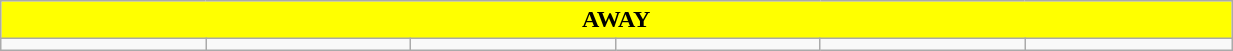<table class="wikitable collapsible collapsed" style="width:65%">
<tr>
<th colspan=10 ! style="color:black; background:yellow">AWAY</th>
</tr>
<tr>
<td></td>
<td></td>
<td></td>
<td></td>
<td></td>
<td></td>
</tr>
</table>
